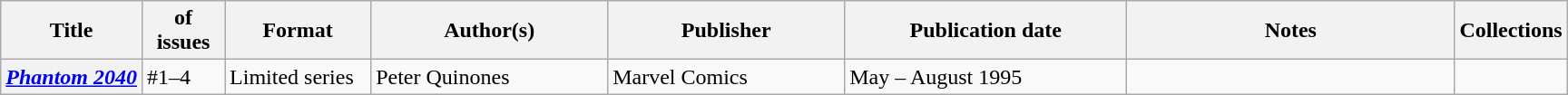<table class="wikitable">
<tr>
<th>Title</th>
<th style="width:40pt"> of issues</th>
<th style="width:75pt">Format</th>
<th style="width:125pt">Author(s)</th>
<th style="width:125pt">Publisher</th>
<th style="width:150pt">Publication date</th>
<th style="width:175pt">Notes</th>
<th>Collections</th>
</tr>
<tr>
<th><em><a href='#'>Phantom 2040</a></em></th>
<td>#1–4</td>
<td>Limited series</td>
<td>Peter Quinones</td>
<td>Marvel Comics</td>
<td>May – August 1995</td>
<td></td>
<td></td>
</tr>
</table>
